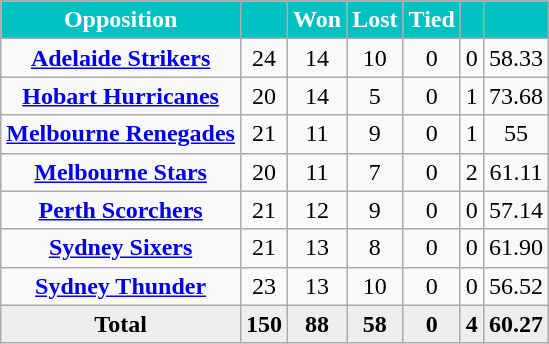<table class="wikitable" style="font-size:100%">
<tr>
<th style="background:#00C1C1; color:white">Opposition</th>
<th style="background:#00C1C1; color:white"></th>
<th style="background:#00C1C1; color:white">Won</th>
<th style="background:#00C1C1; color:white">Lost</th>
<th style="background:#00C1C1; color:white">Tied</th>
<th style="background:#00C1C1; color:white"></th>
<th style="background:#00C1C1; color:white"></th>
</tr>
<tr align=center>
<td><strong><a href='#'>Adelaide Strikers</a></strong></td>
<td>24</td>
<td>14</td>
<td>10</td>
<td>0</td>
<td>0</td>
<td>58.33</td>
</tr>
<tr align=center>
<td><strong><a href='#'>Hobart Hurricanes</a></strong></td>
<td>20</td>
<td>14</td>
<td>5</td>
<td>0</td>
<td>1</td>
<td>73.68</td>
</tr>
<tr align=center>
<td><strong><a href='#'>Melbourne Renegades</a></strong></td>
<td>21</td>
<td>11</td>
<td>9</td>
<td>0</td>
<td>1</td>
<td>55</td>
</tr>
<tr align=center>
<td><strong><a href='#'>Melbourne Stars</a></strong></td>
<td>20</td>
<td>11</td>
<td>7</td>
<td>0</td>
<td>2</td>
<td>61.11</td>
</tr>
<tr align=center>
<td><strong><a href='#'>Perth Scorchers</a></strong></td>
<td>21</td>
<td>12</td>
<td>9</td>
<td>0</td>
<td>0</td>
<td>57.14</td>
</tr>
<tr align=center>
<td><strong><a href='#'>Sydney Sixers</a></strong></td>
<td>21</td>
<td>13</td>
<td>8</td>
<td>0</td>
<td>0</td>
<td>61.90</td>
</tr>
<tr align=center>
<td><strong><a href='#'>Sydney Thunder</a></strong></td>
<td>23</td>
<td>13</td>
<td>10</td>
<td>0</td>
<td>0</td>
<td>56.52</td>
</tr>
<tr align=center style="background:#eee;">
<td><strong>Total</strong></td>
<td><strong>150</strong></td>
<td><strong>88</strong></td>
<td><strong>58</strong></td>
<td><strong>0</strong></td>
<td><strong>4</strong></td>
<td><strong>60.27</strong></td>
</tr>
</table>
